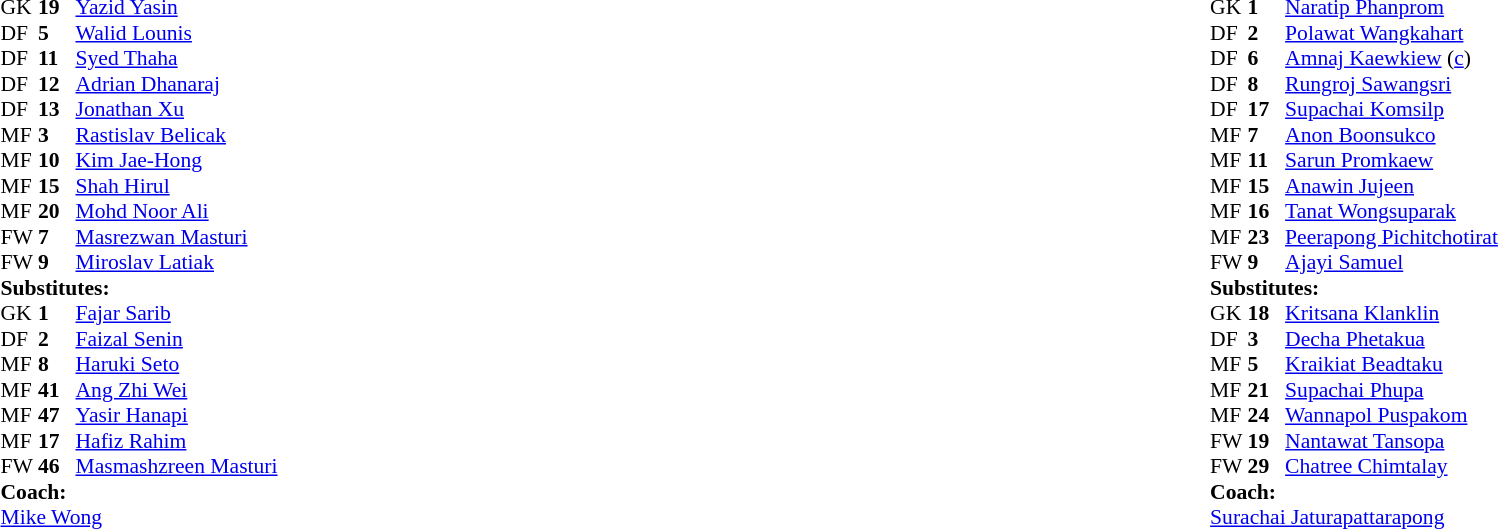<table width="100%">
<tr>
<td valign="top" width="42%"><br><table style="font-size: 90%" cellspacing="0" cellpadding="0">
<tr>
<th width="25"></th>
<th width="25"></th>
</tr>
<tr>
<td>GK</td>
<td><strong>19</strong></td>
<td> <a href='#'>Yazid Yasin</a></td>
<td></td>
</tr>
<tr>
<td>DF</td>
<td><strong>5</strong></td>
<td> <a href='#'>Walid Lounis</a></td>
</tr>
<tr>
<td>DF</td>
<td><strong>11</strong></td>
<td> <a href='#'>Syed Thaha</a></td>
</tr>
<tr>
<td>DF</td>
<td><strong>12</strong></td>
<td> <a href='#'>Adrian Dhanaraj</a></td>
<td></td>
<td></td>
</tr>
<tr>
<td>DF</td>
<td><strong>13</strong></td>
<td> <a href='#'>Jonathan Xu</a></td>
</tr>
<tr>
<td>MF</td>
<td><strong>3</strong></td>
<td> <a href='#'>Rastislav Belicak</a></td>
</tr>
<tr>
<td>MF</td>
<td><strong>10</strong></td>
<td> <a href='#'>Kim Jae-Hong</a></td>
<td></td>
</tr>
<tr>
<td>MF</td>
<td><strong>15</strong></td>
<td> <a href='#'>Shah Hirul</a></td>
<td></td>
</tr>
<tr>
<td>MF</td>
<td><strong>20</strong></td>
<td> <a href='#'>Mohd Noor Ali</a></td>
</tr>
<tr>
<td>FW</td>
<td><strong>7</strong></td>
<td> <a href='#'>Masrezwan Masturi</a></td>
<td></td>
<td></td>
</tr>
<tr>
<td>FW</td>
<td><strong>9</strong></td>
<td> <a href='#'>Miroslav Latiak</a></td>
</tr>
<tr>
<td colspan=4><strong>Substitutes:</strong></td>
</tr>
<tr>
<td>GK</td>
<td><strong>1</strong></td>
<td> <a href='#'>Fajar Sarib</a></td>
</tr>
<tr>
<td>DF</td>
<td><strong>2</strong></td>
<td> <a href='#'>Faizal Senin</a></td>
</tr>
<tr>
<td>MF</td>
<td><strong>8</strong></td>
<td> <a href='#'>Haruki Seto</a></td>
</tr>
<tr>
<td>MF</td>
<td><strong>41</strong></td>
<td> <a href='#'>Ang Zhi Wei</a></td>
</tr>
<tr>
<td>MF</td>
<td><strong>47</strong></td>
<td> <a href='#'>Yasir Hanapi</a></td>
</tr>
<tr>
<td>MF</td>
<td><strong>17</strong></td>
<td> <a href='#'>Hafiz Rahim</a></td>
<td></td>
<td></td>
</tr>
<tr>
<td>FW</td>
<td><strong>46</strong></td>
<td> <a href='#'>Masmashzreen Masturi</a></td>
<td></td>
<td></td>
</tr>
<tr>
<td colspan=4><strong>Coach:</strong></td>
</tr>
<tr>
<td colspan="4"> <a href='#'>Mike Wong</a></td>
</tr>
</table>
</td>
<td valign="top" width="55%"><br><table style="font-size: 90%" cellspacing="0" cellpadding="0" align=center>
<tr>
<th width="25"></th>
<th width="25"></th>
</tr>
<tr>
<td>GK</td>
<td><strong>1</strong></td>
<td> <a href='#'>Naratip Phanprom</a></td>
</tr>
<tr>
<td>DF</td>
<td><strong>2</strong></td>
<td> <a href='#'>Polawat Wangkahart</a></td>
<td></td>
<td></td>
</tr>
<tr>
<td>DF</td>
<td><strong>6</strong></td>
<td> <a href='#'>Amnaj Kaewkiew</a> (<a href='#'>c</a>)</td>
</tr>
<tr>
<td>DF</td>
<td><strong>8</strong></td>
<td> <a href='#'>Rungroj Sawangsri</a></td>
</tr>
<tr>
<td>DF</td>
<td><strong>17</strong></td>
<td> <a href='#'>Supachai Komsilp</a></td>
</tr>
<tr>
<td>MF</td>
<td><strong>7</strong></td>
<td> <a href='#'>Anon Boonsukco</a></td>
<td></td>
</tr>
<tr>
<td>MF</td>
<td><strong>11</strong></td>
<td> <a href='#'>Sarun Promkaew</a></td>
<td></td>
<td></td>
</tr>
<tr>
<td>MF</td>
<td><strong>15</strong></td>
<td> <a href='#'>Anawin Jujeen</a></td>
</tr>
<tr>
<td>MF</td>
<td><strong>16</strong></td>
<td> <a href='#'>Tanat Wongsuparak</a></td>
</tr>
<tr>
<td>MF</td>
<td><strong>23</strong></td>
<td> <a href='#'>Peerapong Pichitchotirat</a></td>
<td></td>
</tr>
<tr>
<td>FW</td>
<td><strong>9</strong></td>
<td> <a href='#'>Ajayi Samuel</a></td>
</tr>
<tr>
<td colspan=4><strong>Substitutes:</strong></td>
</tr>
<tr>
<td>GK</td>
<td><strong>18</strong></td>
<td> <a href='#'>Kritsana Klanklin</a></td>
</tr>
<tr>
<td>DF</td>
<td><strong>3</strong></td>
<td> <a href='#'>Decha Phetakua</a></td>
</tr>
<tr>
<td>MF</td>
<td><strong>5</strong></td>
<td> <a href='#'>Kraikiat Beadtaku</a></td>
</tr>
<tr>
<td>MF</td>
<td><strong>21</strong></td>
<td> <a href='#'>Supachai Phupa</a></td>
</tr>
<tr>
<td>MF</td>
<td><strong>24</strong></td>
<td> <a href='#'>Wannapol Puspakom</a></td>
</tr>
<tr>
<td>FW</td>
<td><strong>19</strong></td>
<td> <a href='#'>Nantawat Tansopa</a></td>
<td></td>
<td></td>
</tr>
<tr>
<td>FW</td>
<td><strong>29</strong></td>
<td> <a href='#'>Chatree Chimtalay</a></td>
<td></td>
<td></td>
</tr>
<tr>
<td colspan=4><strong>Coach:</strong></td>
</tr>
<tr>
<td colspan="4"> <a href='#'>Surachai Jaturapattarapong</a></td>
</tr>
</table>
</td>
</tr>
<tr>
</tr>
</table>
